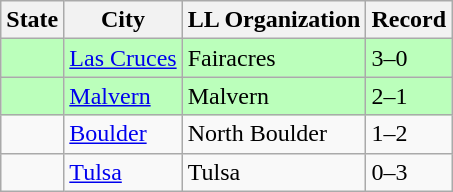<table class="wikitable">
<tr>
<th>State</th>
<th>City</th>
<th>LL Organization</th>
<th>Record</th>
</tr>
<tr bgcolor=#bbffbb>
<td><strong></strong></td>
<td><a href='#'>Las Cruces</a></td>
<td>Fairacres</td>
<td>3–0</td>
</tr>
<tr bgcolor=#bbffbb>
<td><strong></strong></td>
<td><a href='#'>Malvern</a></td>
<td>Malvern</td>
<td>2–1</td>
</tr>
<tr>
<td><strong></strong></td>
<td><a href='#'>Boulder</a></td>
<td>North Boulder</td>
<td>1–2</td>
</tr>
<tr>
<td><strong></strong></td>
<td><a href='#'>Tulsa</a></td>
<td>Tulsa</td>
<td>0–3</td>
</tr>
</table>
